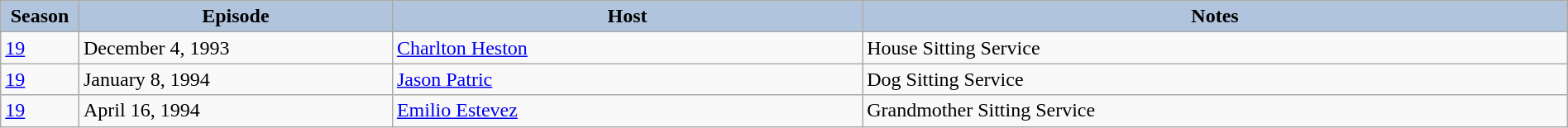<table class="wikitable" style="width:100%;">
<tr>
<th style="background:#B0C4DE;" width="5%">Season</th>
<th style="background:#B0C4DE;" width="20%">Episode</th>
<th style="background:#B0C4DE;" width="30%">Host</th>
<th style="background:#B0C4DE;" width="45%">Notes</th>
</tr>
<tr>
<td><a href='#'>19</a></td>
<td>December 4, 1993</td>
<td><a href='#'>Charlton Heston</a></td>
<td>House Sitting Service</td>
</tr>
<tr>
<td><a href='#'>19</a></td>
<td>January 8, 1994</td>
<td><a href='#'>Jason Patric</a></td>
<td>Dog Sitting Service</td>
</tr>
<tr>
<td><a href='#'>19</a></td>
<td>April 16, 1994</td>
<td><a href='#'>Emilio Estevez</a></td>
<td>Grandmother Sitting Service</td>
</tr>
</table>
